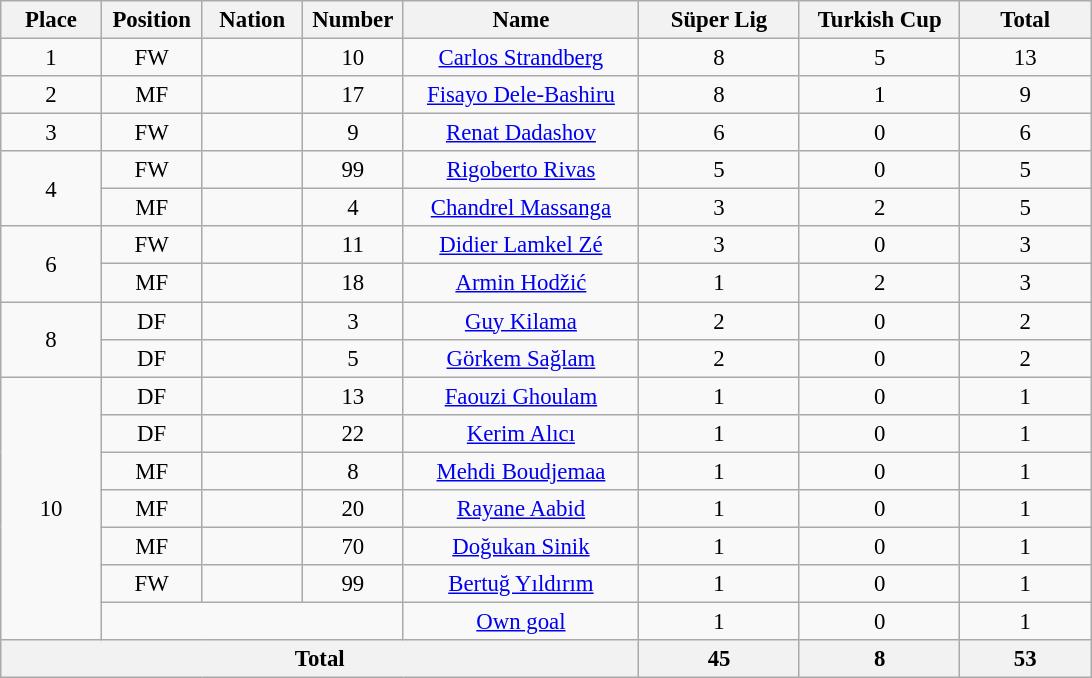<table class="wikitable" style="font-size: 95%; text-align: center;">
<tr>
<th width=60>Place</th>
<th width=60>Position</th>
<th width=60>Nation</th>
<th width=60>Number</th>
<th width=150>Name</th>
<th width=100>Süper Lig</th>
<th width=100>Turkish Cup</th>
<th width=80><strong>Total</strong></th>
</tr>
<tr>
<td>1</td>
<td>FW</td>
<td></td>
<td>10</td>
<td><a href='#'>Carlos Strandberg</a></td>
<td>8</td>
<td>5</td>
<td>13</td>
</tr>
<tr>
<td>2</td>
<td>MF</td>
<td></td>
<td>17</td>
<td><a href='#'>Fisayo Dele-Bashiru</a></td>
<td>8</td>
<td>1</td>
<td>9</td>
</tr>
<tr>
<td>3</td>
<td>FW</td>
<td></td>
<td>9</td>
<td><a href='#'>Renat Dadashov</a></td>
<td>6</td>
<td>0</td>
<td>6</td>
</tr>
<tr>
<td rowspan="2">4</td>
<td>FW</td>
<td></td>
<td>99</td>
<td><a href='#'>Rigoberto Rivas</a></td>
<td>5</td>
<td>0</td>
<td>5</td>
</tr>
<tr>
<td>MF</td>
<td></td>
<td>4</td>
<td><a href='#'>Chandrel Massanga</a></td>
<td>3</td>
<td>2</td>
<td>5</td>
</tr>
<tr>
<td rowspan="2">6</td>
<td>FW</td>
<td></td>
<td>11</td>
<td><a href='#'>Didier Lamkel Zé</a></td>
<td>3</td>
<td>0</td>
<td>3</td>
</tr>
<tr>
<td>MF</td>
<td></td>
<td>18</td>
<td><a href='#'>Armin Hodžić</a></td>
<td>1</td>
<td>2</td>
<td>3</td>
</tr>
<tr>
<td rowspan="2">8</td>
<td>DF</td>
<td></td>
<td>3</td>
<td><a href='#'>Guy Kilama</a></td>
<td>2</td>
<td>0</td>
<td>2</td>
</tr>
<tr>
<td>DF</td>
<td></td>
<td>5</td>
<td><a href='#'>Görkem Sağlam</a></td>
<td>2</td>
<td>0</td>
<td>2</td>
</tr>
<tr>
<td rowspan="7">10</td>
<td>DF</td>
<td></td>
<td>13</td>
<td><a href='#'>Faouzi Ghoulam</a></td>
<td>1</td>
<td>0</td>
<td>1</td>
</tr>
<tr>
<td>DF</td>
<td></td>
<td>22</td>
<td><a href='#'>Kerim Alıcı</a></td>
<td>1</td>
<td>0</td>
<td>1</td>
</tr>
<tr>
<td>MF</td>
<td></td>
<td>8</td>
<td><a href='#'>Mehdi Boudjemaa</a></td>
<td>1</td>
<td>0</td>
<td>1</td>
</tr>
<tr>
<td>MF</td>
<td></td>
<td>20</td>
<td><a href='#'>Rayane Aabid</a></td>
<td>1</td>
<td>0</td>
<td>1</td>
</tr>
<tr>
<td>MF</td>
<td></td>
<td>70</td>
<td><a href='#'>Doğukan Sinik</a></td>
<td>1</td>
<td>0</td>
<td>1</td>
</tr>
<tr>
<td>FW</td>
<td></td>
<td>99</td>
<td><a href='#'>Bertuğ Yıldırım</a></td>
<td>1</td>
<td>0</td>
<td>1</td>
</tr>
<tr>
<td colspan="3"></td>
<td><a href='#'>Own goal</a></td>
<td>1</td>
<td>0</td>
<td>1</td>
</tr>
<tr>
<th colspan="5"><strong>Total</strong></th>
<th>45</th>
<th>8</th>
<th><strong>53</strong></th>
</tr>
</table>
